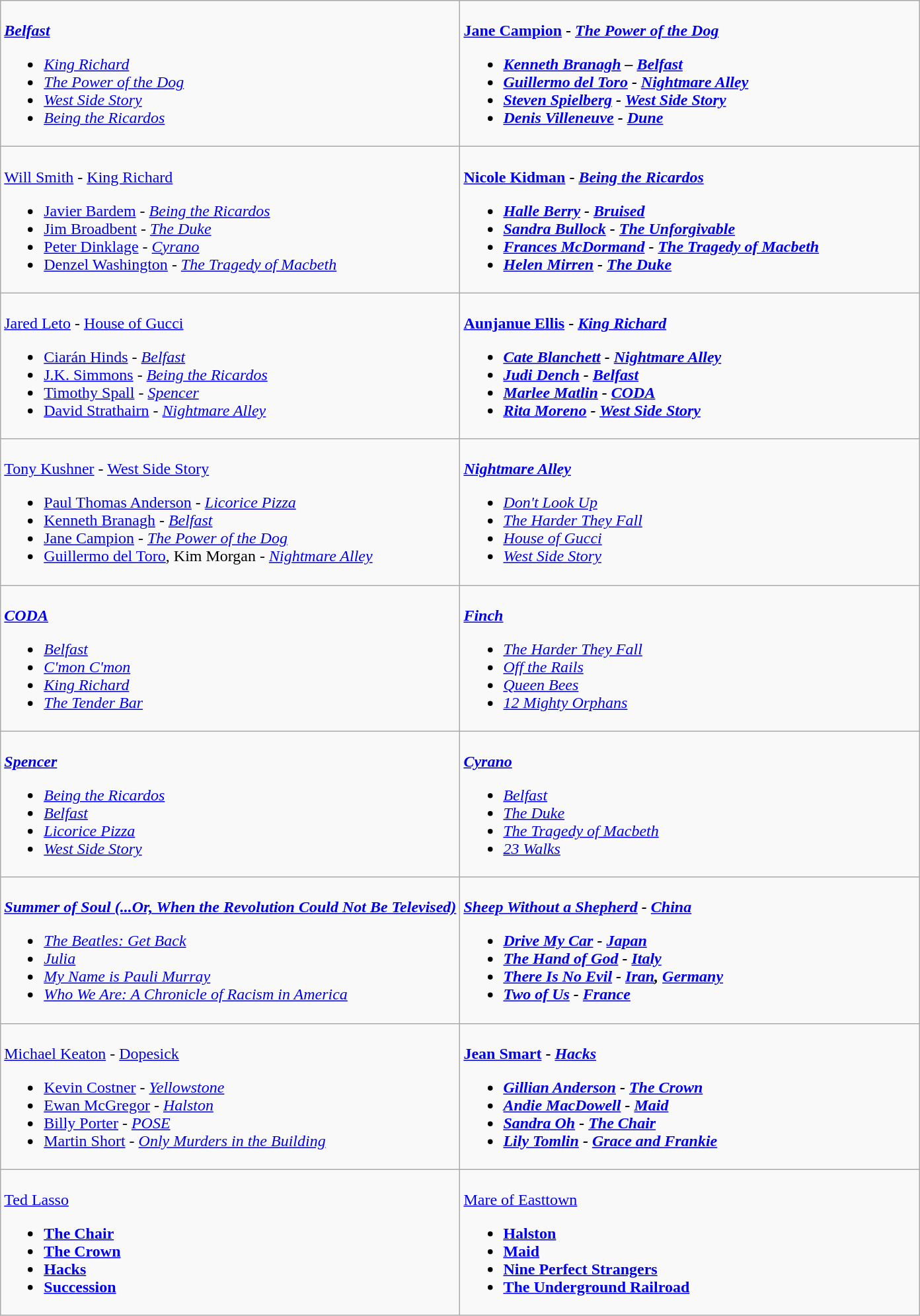<table class=wikitable>
<tr>
<td style="vertical-align:top; width:50%;"><br>
<strong><em><a href='#'>Belfast</a></em></strong><ul><li><em><a href='#'>King Richard</a></em></li><li><em><a href='#'>The Power of the Dog</a></em></li><li><em><a href='#'>West Side Story</a></em></li><li><em><a href='#'>Being the Ricardos</a></em></li></ul></td>
<td style="vertical-align:top; width:50%;"><br>
<strong><a href='#'>Jane Campion</a> - <em><a href='#'>The Power of the Dog</a><strong><em><ul><li><a href='#'>Kenneth Branagh</a> – </em><a href='#'>Belfast</a><em></li><li><a href='#'>Guillermo del Toro</a> - </em><a href='#'>Nightmare Alley</a><em></li><li><a href='#'>Steven Spielberg</a> - </em><a href='#'>West Side Story</a><em></li><li><a href='#'>Denis Villeneuve</a> - </em><a href='#'>Dune</a><em></li></ul></td>
</tr>
<tr>
<td style="vertical-align:top; width:50%;"><br>
</strong><a href='#'>Will Smith</a> - </em><a href='#'>King Richard</a></em></strong><ul><li><a href='#'>Javier Bardem</a> - <em><a href='#'>Being the Ricardos</a></em></li><li><a href='#'>Jim Broadbent</a> - <em><a href='#'>The Duke</a></em></li><li><a href='#'>Peter Dinklage</a> - <em><a href='#'>Cyrano</a></em></li><li><a href='#'>Denzel Washington</a> - <em><a href='#'>The Tragedy of Macbeth</a></em></li></ul></td>
<td style="vertical-align:top; width:50%;"><br>
<strong><a href='#'>Nicole Kidman</a> - <em><a href='#'>Being the Ricardos</a><strong><em><ul><li><a href='#'>Halle Berry</a> - </em><a href='#'>Bruised</a><em></li><li><a href='#'>Sandra Bullock</a> - </em><a href='#'>The Unforgivable</a><em></li><li><a href='#'>Frances McDormand</a> - </em><a href='#'>The Tragedy of Macbeth</a><em></li><li><a href='#'>Helen Mirren</a> - </em><a href='#'>The Duke</a><em></li></ul></td>
</tr>
<tr>
<td style="vertical-align:top; width:50%;"><br>
</strong><a href='#'>Jared Leto</a> - </em><a href='#'>House of Gucci</a></em></strong><ul><li><a href='#'>Ciarán Hinds</a> - <em><a href='#'>Belfast</a></em></li><li><a href='#'>J.K. Simmons</a> - <em><a href='#'>Being the Ricardos</a></em></li><li><a href='#'>Timothy Spall</a> - <em><a href='#'>Spencer</a></em></li><li><a href='#'>David Strathairn</a> - <em><a href='#'>Nightmare Alley</a></em></li></ul></td>
<td style="vertical-align:top; width:50%;"><br>
<strong><a href='#'>Aunjanue Ellis</a> - <em><a href='#'>King Richard</a><strong><em><ul><li><a href='#'>Cate Blanchett</a> - </em><a href='#'>Nightmare Alley</a><em></li><li><a href='#'>Judi Dench</a> - </em><a href='#'>Belfast</a><em></li><li><a href='#'>Marlee Matlin</a> - </em><a href='#'>CODA</a><em></li><li><a href='#'>Rita Moreno</a> - </em><a href='#'>West Side Story</a><em></li></ul></td>
</tr>
<tr>
<td style="vertical-align:top; width:50%;"><br>
</strong><a href='#'>Tony Kushner</a> - </em><a href='#'>West Side Story</a></em></strong><ul><li><a href='#'>Paul Thomas Anderson</a> - <em><a href='#'>Licorice Pizza</a></em></li><li><a href='#'>Kenneth Branagh</a> - <em><a href='#'>Belfast</a></em></li><li><a href='#'>Jane Campion</a> - <em><a href='#'>The Power of the Dog</a></em></li><li><a href='#'>Guillermo del Toro</a>, Kim Morgan - <em><a href='#'>Nightmare Alley</a></em></li></ul></td>
<td style="vertical-align:top; width:50%;"><br>
<strong><em><a href='#'>Nightmare Alley</a></em></strong><ul><li><em><a href='#'>Don't Look Up</a></em></li><li><em><a href='#'>The Harder They Fall</a></em></li><li><em><a href='#'>House of Gucci</a></em></li><li><em><a href='#'>West Side Story</a></em></li></ul></td>
</tr>
<tr>
<td style="vertical-align:top; width:50%;"><br>
<strong><em><a href='#'>CODA</a></em></strong><ul><li><em><a href='#'>Belfast</a></em></li><li><em><a href='#'>C'mon C'mon</a></em></li><li><em><a href='#'>King Richard</a></em></li><li><em><a href='#'>The Tender Bar</a></em></li></ul></td>
<td style="vertical-align:top; width:50%;"><br>
<strong><em><a href='#'>Finch</a></em></strong><ul><li><em><a href='#'>The Harder They Fall</a></em></li><li><em><a href='#'>Off the Rails</a></em></li><li><em><a href='#'>Queen Bees</a></em></li><li><em><a href='#'>12 Mighty Orphans</a></em></li></ul></td>
</tr>
<tr>
<td style="vertical-align:top; width:50%;"><br>
<strong><em><a href='#'>Spencer</a></em></strong><ul><li><em><a href='#'>Being the Ricardos</a></em></li><li><em><a href='#'>Belfast</a></em></li><li><em><a href='#'>Licorice Pizza</a></em></li><li><em><a href='#'>West Side Story</a></em></li></ul></td>
<td style="vertical-align:top; width:50%;"><br>
<strong><em><a href='#'>Cyrano</a></em></strong><ul><li><em><a href='#'>Belfast</a></em></li><li><em><a href='#'>The Duke</a></em></li><li><em><a href='#'>The Tragedy of Macbeth</a></em></li><li><em><a href='#'>23 Walks</a></em></li></ul></td>
</tr>
<tr>
<td style="vertical-align:top; width:50%;"><br>
<strong><em><a href='#'>Summer of Soul (...Or, When the Revolution Could Not Be Televised)</a></em></strong><ul><li><em><a href='#'>The Beatles: Get Back</a></em></li><li><em><a href='#'>Julia</a></em></li><li><em><a href='#'>My Name is Pauli Murray</a></em></li><li><em><a href='#'>Who We Are: A Chronicle of Racism in America</a></em></li></ul></td>
<td style="vertical-align:top; width:50%;"><br>
<strong><em><a href='#'>Sheep Without a Shepherd</a><em> - <a href='#'>China</a><strong><ul><li></em><a href='#'>Drive My Car</a><em> - <a href='#'>Japan</a></li><li></em><a href='#'>The Hand of God</a><em> - <a href='#'>Italy</a></li><li></em><a href='#'>There Is No Evil</a><em> - <a href='#'>Iran</a>, <a href='#'>Germany</a></li><li></em><a href='#'>Two of Us</a><em> - <a href='#'>France</a></li></ul></td>
</tr>
<tr>
<td style="vertical-align:top; width:50%;"><br>
</strong><a href='#'>Michael Keaton</a> - </em><a href='#'>Dopesick</a></em></strong><ul><li><a href='#'>Kevin Costner</a> - <em><a href='#'>Yellowstone</a></em></li><li><a href='#'>Ewan McGregor</a> - <em><a href='#'>Halston</a></em></li><li><a href='#'>Billy Porter</a> - <em><a href='#'>POSE</a></em></li><li><a href='#'>Martin Short</a> - <em><a href='#'>Only Murders in the Building</a></em></li></ul></td>
<td style="vertical-align:top; width:50%;"><br>
<strong><a href='#'>Jean Smart</a> - <em><a href='#'>Hacks</a><strong><em><ul><li><a href='#'>Gillian Anderson</a> - </em><a href='#'>The Crown</a><em></li><li><a href='#'>Andie MacDowell</a> - </em><a href='#'>Maid</a><em></li><li><a href='#'>Sandra Oh</a> - </em><a href='#'>The Chair</a><em></li><li><a href='#'>Lily Tomlin</a> - </em><a href='#'>Grace and Frankie</a><em></li></ul></td>
</tr>
<tr>
<td style="vertical-align:top; width:50%;"><br>
</em></strong><a href='#'>Ted Lasso</a><strong><em><ul><li></em><a href='#'>The Chair</a><em></li><li></em><a href='#'>The Crown</a><em></li><li></em><a href='#'>Hacks</a><em></li><li></em><a href='#'>Succession</a><em></li></ul></td>
<td style="vertical-align:top; width:50%;"><br>
</em></strong><a href='#'>Mare of Easttown</a><strong><em><ul><li></em><a href='#'>Halston</a><em></li><li></em><a href='#'>Maid</a><em></li><li></em><a href='#'>Nine Perfect Strangers</a><em></li><li></em><a href='#'>The Underground Railroad</a><em></li></ul></td>
</tr>
</table>
